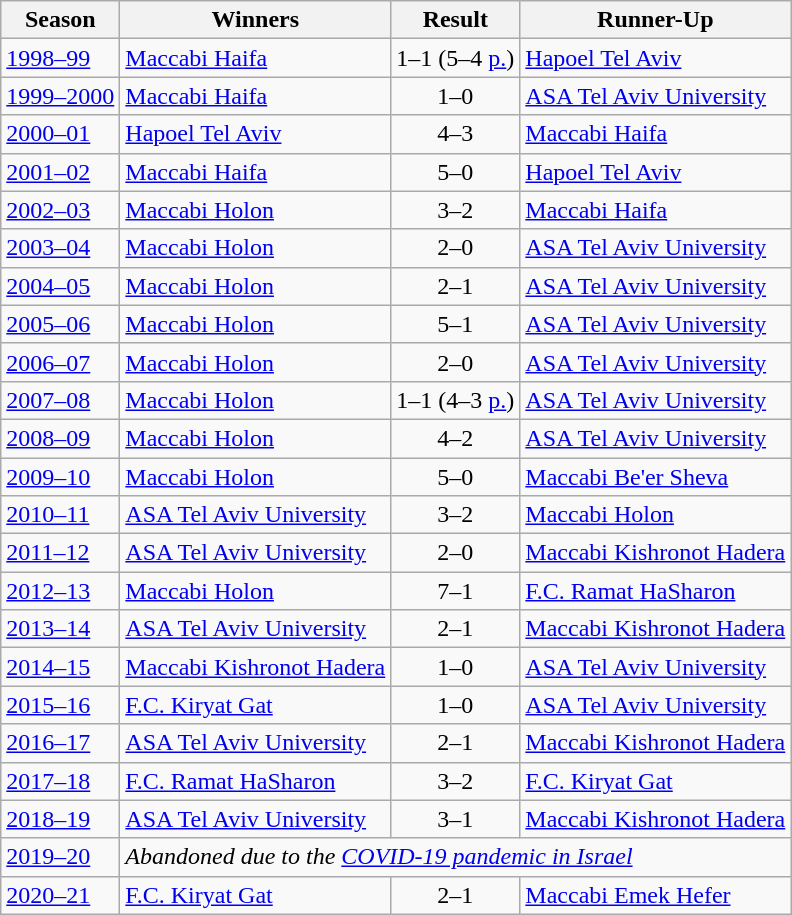<table class="sortable wikitable">
<tr>
<th>Season</th>
<th>Winners</th>
<th>Result</th>
<th>Runner-Up</th>
</tr>
<tr>
<td><a href='#'>1998–99</a></td>
<td><a href='#'>Maccabi Haifa</a></td>
<td>1–1  (5–4 <a href='#'>p.</a>)</td>
<td><a href='#'>Hapoel Tel Aviv</a></td>
</tr>
<tr>
<td><a href='#'>1999–2000</a></td>
<td><a href='#'>Maccabi Haifa</a></td>
<td align=center>1–0</td>
<td><a href='#'>ASA Tel Aviv University</a></td>
</tr>
<tr>
<td><a href='#'>2000–01</a></td>
<td><a href='#'>Hapoel Tel Aviv</a></td>
<td align=center>4–3</td>
<td><a href='#'>Maccabi Haifa</a></td>
</tr>
<tr>
<td><a href='#'>2001–02</a></td>
<td><a href='#'>Maccabi Haifa</a></td>
<td align=center>5–0</td>
<td><a href='#'>Hapoel Tel Aviv</a></td>
</tr>
<tr>
<td><a href='#'>2002–03</a></td>
<td><a href='#'>Maccabi Holon</a></td>
<td align=center>3–2</td>
<td><a href='#'>Maccabi Haifa</a></td>
</tr>
<tr>
<td><a href='#'>2003–04</a></td>
<td><a href='#'>Maccabi Holon</a></td>
<td align=center>2–0</td>
<td><a href='#'>ASA Tel Aviv University</a></td>
</tr>
<tr>
<td><a href='#'>2004–05</a></td>
<td><a href='#'>Maccabi Holon</a></td>
<td align=center>2–1</td>
<td><a href='#'>ASA Tel Aviv University</a></td>
</tr>
<tr>
<td><a href='#'>2005–06</a></td>
<td><a href='#'>Maccabi Holon</a></td>
<td align=center>5–1</td>
<td><a href='#'>ASA Tel Aviv University</a></td>
</tr>
<tr>
<td><a href='#'>2006–07</a></td>
<td><a href='#'>Maccabi Holon</a></td>
<td align=center>2–0</td>
<td><a href='#'>ASA Tel Aviv University</a></td>
</tr>
<tr>
<td><a href='#'>2007–08</a></td>
<td><a href='#'>Maccabi Holon</a></td>
<td align=center>1–1  (4–3 <a href='#'>p.</a>)</td>
<td><a href='#'>ASA Tel Aviv University</a></td>
</tr>
<tr>
<td><a href='#'>2008–09</a></td>
<td><a href='#'>Maccabi Holon</a></td>
<td align=center>4–2</td>
<td><a href='#'>ASA Tel Aviv University</a></td>
</tr>
<tr>
<td><a href='#'>2009–10</a></td>
<td><a href='#'>Maccabi Holon</a></td>
<td align=center>5–0</td>
<td><a href='#'>Maccabi Be'er Sheva</a></td>
</tr>
<tr>
<td><a href='#'>2010–11</a></td>
<td><a href='#'>ASA Tel Aviv University</a></td>
<td align=center>3–2</td>
<td><a href='#'>Maccabi Holon</a></td>
</tr>
<tr>
<td><a href='#'>2011–12</a></td>
<td><a href='#'>ASA Tel Aviv University</a></td>
<td align=center>2–0</td>
<td><a href='#'>Maccabi Kishronot Hadera</a></td>
</tr>
<tr>
<td><a href='#'>2012–13</a></td>
<td><a href='#'>Maccabi Holon</a></td>
<td align=center>7–1</td>
<td><a href='#'>F.C. Ramat HaSharon</a></td>
</tr>
<tr>
<td><a href='#'>2013–14</a></td>
<td><a href='#'>ASA Tel Aviv University</a></td>
<td align=center>2–1</td>
<td><a href='#'>Maccabi Kishronot Hadera</a></td>
</tr>
<tr>
<td><a href='#'>2014–15</a></td>
<td><a href='#'>Maccabi Kishronot Hadera</a></td>
<td align=center>1–0 </td>
<td><a href='#'>ASA Tel Aviv University</a></td>
</tr>
<tr>
<td><a href='#'>2015–16</a></td>
<td><a href='#'>F.C. Kiryat Gat</a></td>
<td align=center>1–0</td>
<td><a href='#'>ASA Tel Aviv University</a></td>
</tr>
<tr>
<td><a href='#'>2016–17</a></td>
<td><a href='#'>ASA Tel Aviv University</a></td>
<td align=center>2–1</td>
<td><a href='#'>Maccabi Kishronot Hadera</a></td>
</tr>
<tr>
<td><a href='#'>2017–18</a></td>
<td><a href='#'>F.C. Ramat HaSharon</a></td>
<td align=center>3–2 </td>
<td><a href='#'>F.C. Kiryat Gat</a></td>
</tr>
<tr>
<td><a href='#'>2018–19</a></td>
<td><a href='#'>ASA Tel Aviv University</a></td>
<td align=center>3–1</td>
<td><a href='#'>Maccabi Kishronot Hadera</a></td>
</tr>
<tr>
<td><a href='#'>2019–20</a></td>
<td colspan=3><em>Abandoned due to the <a href='#'>COVID-19 pandemic in Israel</a></em></td>
</tr>
<tr>
<td><a href='#'>2020–21</a></td>
<td><a href='#'>F.C. Kiryat Gat</a></td>
<td align=center>2–1</td>
<td><a href='#'>Maccabi Emek Hefer</a></td>
</tr>
</table>
